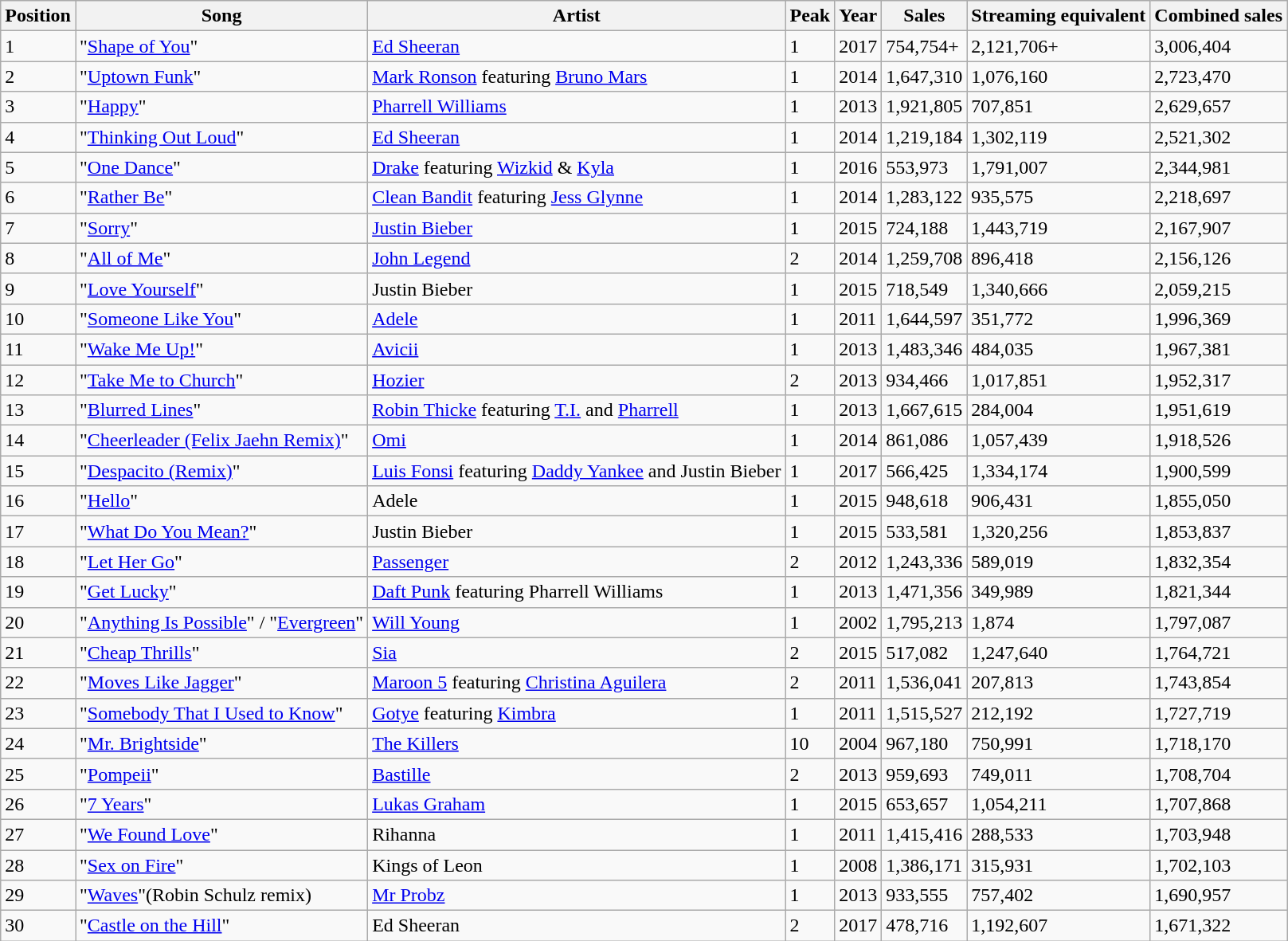<table class="wikitable plainrowheaders sortable">
<tr>
<th scope="col">Position</th>
<th scope="col">Song</th>
<th scope="col">Artist</th>
<th scope="col">Peak</th>
<th scope="col">Year</th>
<th scope="col">Sales</th>
<th scope="col">Streaming equivalent</th>
<th scope="col">Combined sales</th>
</tr>
<tr>
<td>1</td>
<td>"<a href='#'>Shape of You</a>"</td>
<td><a href='#'>Ed Sheeran</a></td>
<td>1</td>
<td>2017</td>
<td>754,754+</td>
<td>2,121,706+</td>
<td>3,006,404</td>
</tr>
<tr>
<td>2</td>
<td>"<a href='#'>Uptown Funk</a>"</td>
<td><a href='#'>Mark Ronson</a> featuring <a href='#'>Bruno Mars</a></td>
<td>1</td>
<td>2014</td>
<td>1,647,310</td>
<td>1,076,160</td>
<td>2,723,470</td>
</tr>
<tr>
<td>3</td>
<td>"<a href='#'>Happy</a>"</td>
<td><a href='#'>Pharrell Williams</a></td>
<td>1</td>
<td>2013</td>
<td>1,921,805</td>
<td>707,851</td>
<td>2,629,657</td>
</tr>
<tr>
<td>4</td>
<td>"<a href='#'>Thinking Out Loud</a>"</td>
<td><a href='#'>Ed Sheeran</a></td>
<td>1</td>
<td>2014</td>
<td>1,219,184</td>
<td>1,302,119</td>
<td>2,521,302</td>
</tr>
<tr>
<td>5</td>
<td>"<a href='#'>One Dance</a>"</td>
<td><a href='#'>Drake</a> featuring <a href='#'>Wizkid</a> & <a href='#'>Kyla</a></td>
<td>1</td>
<td>2016</td>
<td>553,973</td>
<td>1,791,007</td>
<td>2,344,981</td>
</tr>
<tr>
<td>6</td>
<td>"<a href='#'>Rather Be</a>"</td>
<td><a href='#'>Clean Bandit</a> featuring <a href='#'>Jess Glynne</a></td>
<td>1</td>
<td>2014</td>
<td>1,283,122</td>
<td>935,575</td>
<td>2,218,697</td>
</tr>
<tr>
<td>7</td>
<td>"<a href='#'>Sorry</a>"</td>
<td><a href='#'>Justin Bieber</a></td>
<td>1</td>
<td>2015</td>
<td>724,188</td>
<td>1,443,719</td>
<td>2,167,907</td>
</tr>
<tr>
<td>8</td>
<td>"<a href='#'>All of Me</a>"</td>
<td><a href='#'>John Legend</a></td>
<td>2</td>
<td>2014</td>
<td>1,259,708</td>
<td>896,418</td>
<td>2,156,126</td>
</tr>
<tr>
<td>9</td>
<td>"<a href='#'>Love Yourself</a>"</td>
<td>Justin Bieber</td>
<td>1</td>
<td>2015</td>
<td>718,549</td>
<td>1,340,666</td>
<td>2,059,215</td>
</tr>
<tr>
<td>10</td>
<td>"<a href='#'>Someone Like You</a>"</td>
<td><a href='#'>Adele</a></td>
<td>1</td>
<td>2011</td>
<td>1,644,597</td>
<td>351,772</td>
<td>1,996,369</td>
</tr>
<tr>
<td>11</td>
<td>"<a href='#'>Wake Me Up!</a>"</td>
<td><a href='#'>Avicii</a></td>
<td>1</td>
<td>2013</td>
<td>1,483,346</td>
<td>484,035</td>
<td>1,967,381</td>
</tr>
<tr>
<td>12</td>
<td>"<a href='#'>Take Me to Church</a>"</td>
<td><a href='#'>Hozier</a></td>
<td>2</td>
<td>2013</td>
<td>934,466</td>
<td>1,017,851</td>
<td>1,952,317</td>
</tr>
<tr>
<td>13</td>
<td>"<a href='#'>Blurred Lines</a>"</td>
<td><a href='#'>Robin Thicke</a> featuring <a href='#'>T.I.</a> and <a href='#'>Pharrell</a></td>
<td>1</td>
<td>2013</td>
<td>1,667,615</td>
<td>284,004</td>
<td>1,951,619</td>
</tr>
<tr>
<td>14</td>
<td>"<a href='#'>Cheerleader (Felix Jaehn Remix)</a>"</td>
<td><a href='#'>Omi</a></td>
<td>1</td>
<td>2014</td>
<td>861,086</td>
<td>1,057,439</td>
<td>1,918,526</td>
</tr>
<tr>
<td>15</td>
<td>"<a href='#'>Despacito (Remix)</a>"</td>
<td><a href='#'>Luis Fonsi</a> featuring <a href='#'>Daddy Yankee</a> and Justin Bieber</td>
<td>1</td>
<td>2017</td>
<td>566,425</td>
<td>1,334,174</td>
<td>1,900,599</td>
</tr>
<tr>
<td>16</td>
<td>"<a href='#'>Hello</a>"</td>
<td>Adele</td>
<td>1</td>
<td>2015</td>
<td>948,618</td>
<td>906,431</td>
<td>1,855,050</td>
</tr>
<tr>
<td>17</td>
<td>"<a href='#'>What Do You Mean?</a>"</td>
<td>Justin Bieber</td>
<td>1</td>
<td>2015</td>
<td>533,581</td>
<td>1,320,256</td>
<td>1,853,837</td>
</tr>
<tr>
<td>18</td>
<td>"<a href='#'>Let Her Go</a>"</td>
<td><a href='#'>Passenger</a></td>
<td>2</td>
<td>2012</td>
<td>1,243,336</td>
<td>589,019</td>
<td>1,832,354</td>
</tr>
<tr>
<td>19</td>
<td>"<a href='#'>Get Lucky</a>"</td>
<td><a href='#'>Daft Punk</a> featuring Pharrell Williams</td>
<td>1</td>
<td>2013</td>
<td>1,471,356</td>
<td>349,989</td>
<td>1,821,344</td>
</tr>
<tr>
<td>20</td>
<td>"<a href='#'>Anything Is Possible</a>" / "<a href='#'>Evergreen</a>"</td>
<td><a href='#'>Will Young</a></td>
<td>1</td>
<td>2002</td>
<td>1,795,213</td>
<td>1,874</td>
<td>1,797,087</td>
</tr>
<tr>
<td>21</td>
<td>"<a href='#'>Cheap Thrills</a>"</td>
<td><a href='#'>Sia</a></td>
<td>2</td>
<td>2015</td>
<td>517,082</td>
<td>1,247,640</td>
<td>1,764,721</td>
</tr>
<tr>
<td>22</td>
<td>"<a href='#'>Moves Like Jagger</a>"</td>
<td><a href='#'>Maroon 5</a> featuring <a href='#'>Christina Aguilera</a></td>
<td>2</td>
<td>2011</td>
<td>1,536,041</td>
<td>207,813</td>
<td>1,743,854</td>
</tr>
<tr>
<td>23</td>
<td>"<a href='#'>Somebody That I Used to Know</a>"</td>
<td><a href='#'>Gotye</a> featuring <a href='#'>Kimbra</a></td>
<td>1</td>
<td>2011</td>
<td>1,515,527</td>
<td>212,192</td>
<td>1,727,719</td>
</tr>
<tr>
<td>24</td>
<td>"<a href='#'>Mr. Brightside</a>"</td>
<td><a href='#'>The Killers</a></td>
<td>10</td>
<td>2004</td>
<td>967,180</td>
<td>750,991</td>
<td>1,718,170</td>
</tr>
<tr>
<td>25</td>
<td>"<a href='#'>Pompeii</a>"</td>
<td><a href='#'>Bastille</a></td>
<td>2</td>
<td>2013</td>
<td>959,693</td>
<td>749,011</td>
<td>1,708,704</td>
</tr>
<tr>
<td>26</td>
<td>"<a href='#'>7 Years</a>"</td>
<td><a href='#'>Lukas Graham</a></td>
<td>1</td>
<td>2015</td>
<td>653,657</td>
<td>1,054,211</td>
<td>1,707,868</td>
</tr>
<tr>
<td>27</td>
<td>"<a href='#'>We Found Love</a>"</td>
<td>Rihanna</td>
<td>1</td>
<td>2011</td>
<td>1,415,416</td>
<td>288,533</td>
<td>1,703,948</td>
</tr>
<tr>
<td>28</td>
<td>"<a href='#'>Sex on Fire</a>"</td>
<td>Kings of Leon</td>
<td>1</td>
<td>2008</td>
<td>1,386,171</td>
<td>315,931</td>
<td>1,702,103</td>
</tr>
<tr>
<td>29</td>
<td>"<a href='#'>Waves</a>"(Robin Schulz remix)</td>
<td><a href='#'>Mr Probz</a></td>
<td>1</td>
<td>2013</td>
<td>933,555</td>
<td>757,402</td>
<td>1,690,957</td>
</tr>
<tr>
<td>30</td>
<td>"<a href='#'>Castle on the Hill</a>"</td>
<td>Ed Sheeran</td>
<td>2</td>
<td>2017</td>
<td>478,716</td>
<td>1,192,607</td>
<td>1,671,322</td>
</tr>
</table>
